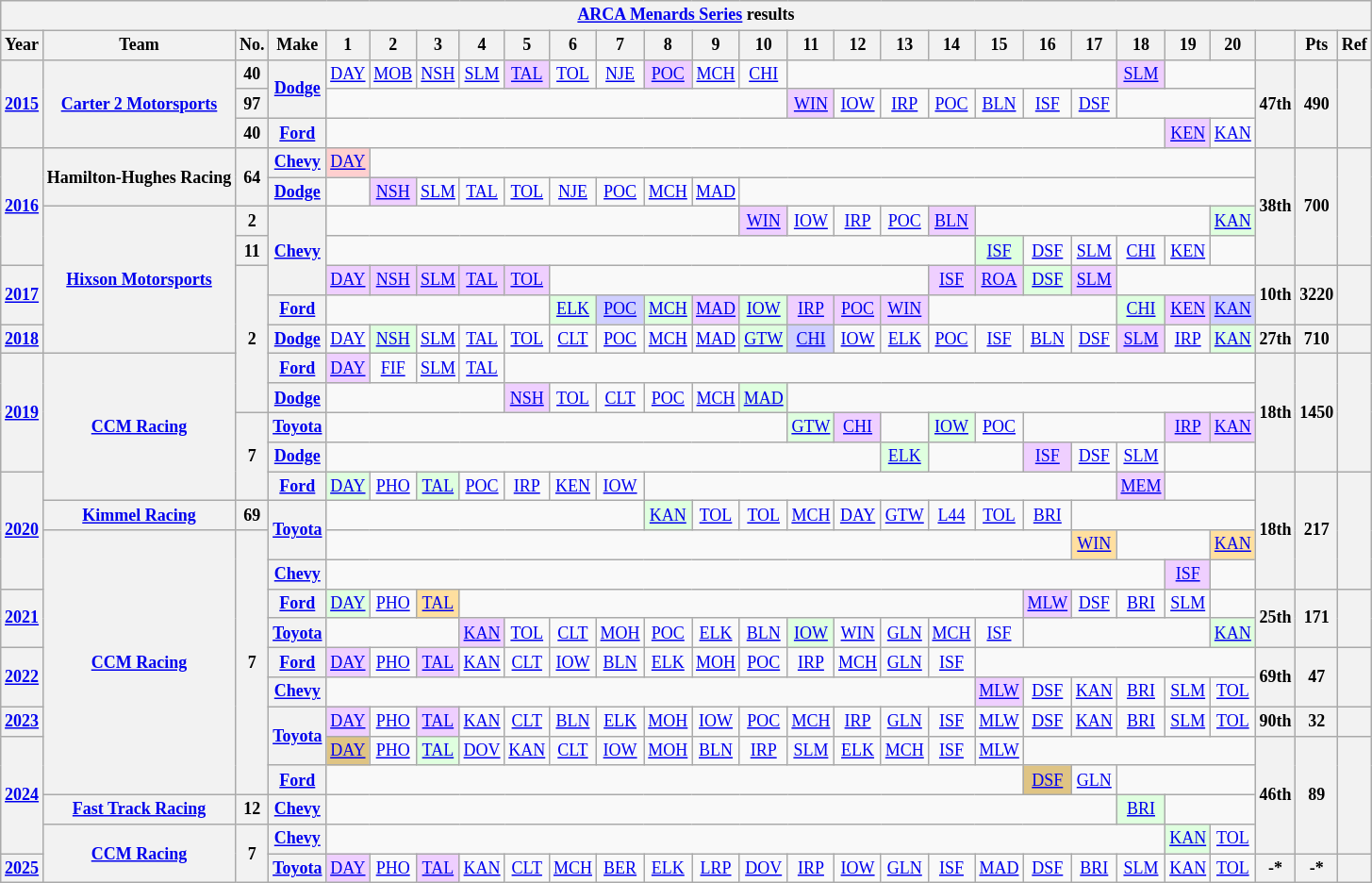<table class="wikitable" style="text-align:center; font-size:75%">
<tr>
<th colspan=27><a href='#'>ARCA Menards Series</a> results</th>
</tr>
<tr>
<th>Year</th>
<th>Team</th>
<th>No.</th>
<th>Make</th>
<th>1</th>
<th>2</th>
<th>3</th>
<th>4</th>
<th>5</th>
<th>6</th>
<th>7</th>
<th>8</th>
<th>9</th>
<th>10</th>
<th>11</th>
<th>12</th>
<th>13</th>
<th>14</th>
<th>15</th>
<th>16</th>
<th>17</th>
<th>18</th>
<th>19</th>
<th>20</th>
<th></th>
<th>Pts</th>
<th>Ref</th>
</tr>
<tr>
<th rowspan=3><a href='#'>2015</a></th>
<th rowspan=3><a href='#'>Carter 2 Motorsports</a></th>
<th>40</th>
<th rowspan=2><a href='#'>Dodge</a></th>
<td><a href='#'>DAY</a></td>
<td><a href='#'>MOB</a></td>
<td><a href='#'>NSH</a></td>
<td><a href='#'>SLM</a></td>
<td style="background:#EFCFFF;"><a href='#'>TAL</a><br></td>
<td><a href='#'>TOL</a></td>
<td><a href='#'>NJE</a></td>
<td style="background:#EFCFFF;"><a href='#'>POC</a><br></td>
<td><a href='#'>MCH</a></td>
<td><a href='#'>CHI</a></td>
<td colspan=7></td>
<td style="background:#EFCFFF;"><a href='#'>SLM</a><br></td>
<td colspan=2></td>
<th rowspan=3>47th</th>
<th rowspan=3>490</th>
<th rowspan=3></th>
</tr>
<tr>
<th>97</th>
<td colspan=10></td>
<td style="background:#EFCFFF;"><a href='#'>WIN</a><br></td>
<td><a href='#'>IOW</a></td>
<td><a href='#'>IRP</a></td>
<td><a href='#'>POC</a></td>
<td><a href='#'>BLN</a></td>
<td><a href='#'>ISF</a></td>
<td><a href='#'>DSF</a></td>
<td colspan=3></td>
</tr>
<tr>
<th>40</th>
<th><a href='#'>Ford</a></th>
<td colspan=18></td>
<td style="background:#EFCFFF;"><a href='#'>KEN</a><br></td>
<td><a href='#'>KAN</a></td>
</tr>
<tr>
<th rowspan=4><a href='#'>2016</a></th>
<th rowspan=2>Hamilton-Hughes Racing</th>
<th rowspan=2>64</th>
<th><a href='#'>Chevy</a></th>
<td style="background:#FFCFCF;"><a href='#'>DAY</a><br></td>
<td colspan=19></td>
<th rowspan=4>38th</th>
<th rowspan=4>700</th>
<th rowspan=4></th>
</tr>
<tr>
<th><a href='#'>Dodge</a></th>
<td></td>
<td style="background:#EFCFFF;"><a href='#'>NSH</a><br></td>
<td><a href='#'>SLM</a></td>
<td><a href='#'>TAL</a></td>
<td><a href='#'>TOL</a></td>
<td><a href='#'>NJE</a></td>
<td><a href='#'>POC</a></td>
<td><a href='#'>MCH</a></td>
<td><a href='#'>MAD</a></td>
<td colspan=11></td>
</tr>
<tr>
<th rowspan=5><a href='#'>Hixson Motorsports</a></th>
<th>2</th>
<th rowspan=3><a href='#'>Chevy</a></th>
<td colspan=9></td>
<td style="background:#EFCFFF;"><a href='#'>WIN</a><br></td>
<td><a href='#'>IOW</a></td>
<td><a href='#'>IRP</a></td>
<td><a href='#'>POC</a></td>
<td style="background:#EFCFFF;"><a href='#'>BLN</a><br></td>
<td colspan=5></td>
<td style="background:#DFFFDF;"><a href='#'>KAN</a><br></td>
</tr>
<tr>
<th>11</th>
<td colspan=14></td>
<td style="background:#DFFFDF;"><a href='#'>ISF</a><br></td>
<td><a href='#'>DSF</a></td>
<td><a href='#'>SLM</a></td>
<td><a href='#'>CHI</a></td>
<td><a href='#'>KEN</a></td>
<td></td>
</tr>
<tr>
<th rowspan=2><a href='#'>2017</a></th>
<th rowspan=5>2</th>
<td style="background:#EFCFFF;"><a href='#'>DAY</a><br></td>
<td style="background:#EFCFFF;"><a href='#'>NSH</a><br></td>
<td style="background:#EFCFFF;"><a href='#'>SLM</a><br></td>
<td style="background:#EFCFFF;"><a href='#'>TAL</a><br></td>
<td style="background:#EFCFFF;"><a href='#'>TOL</a><br></td>
<td colspan=8></td>
<td style="background:#EFCFFF;"><a href='#'>ISF</a><br></td>
<td style="background:#EFCFFF;"><a href='#'>ROA</a><br></td>
<td style="background:#DFFFDF;"><a href='#'>DSF</a><br></td>
<td style="background:#EFCFFF;"><a href='#'>SLM</a><br></td>
<td colspan=3></td>
<th rowspan=2>10th</th>
<th rowspan=2>3220</th>
<th rowspan=2></th>
</tr>
<tr>
<th><a href='#'>Ford</a></th>
<td colspan=5></td>
<td style="background:#DFFFDF;"><a href='#'>ELK</a><br></td>
<td style="background:#CFCFFF;"><a href='#'>POC</a><br></td>
<td style="background:#DFFFDF;"><a href='#'>MCH</a><br></td>
<td style="background:#EFCFFF;"><a href='#'>MAD</a><br></td>
<td style="background:#DFFFDF;"><a href='#'>IOW</a><br></td>
<td style="background:#EFCFFF;"><a href='#'>IRP</a><br></td>
<td style="background:#EFCFFF;"><a href='#'>POC</a><br></td>
<td style="background:#EFCFFF;"><a href='#'>WIN</a><br></td>
<td colspan=4></td>
<td style="background:#DFFFDF;"><a href='#'>CHI</a><br></td>
<td style="background:#EFCFFF;"><a href='#'>KEN</a><br></td>
<td style="background:#CFCFFF;"><a href='#'>KAN</a><br></td>
</tr>
<tr>
<th><a href='#'>2018</a></th>
<th><a href='#'>Dodge</a></th>
<td><a href='#'>DAY</a></td>
<td style="background:#DFFFDF;"><a href='#'>NSH</a><br></td>
<td><a href='#'>SLM</a></td>
<td><a href='#'>TAL</a></td>
<td><a href='#'>TOL</a></td>
<td><a href='#'>CLT</a></td>
<td><a href='#'>POC</a></td>
<td><a href='#'>MCH</a></td>
<td><a href='#'>MAD</a></td>
<td style="background:#DFFFDF;"><a href='#'>GTW</a><br></td>
<td style="background:#CFCFFF;"><a href='#'>CHI</a><br></td>
<td><a href='#'>IOW</a></td>
<td><a href='#'>ELK</a></td>
<td><a href='#'>POC</a></td>
<td><a href='#'>ISF</a></td>
<td><a href='#'>BLN</a></td>
<td><a href='#'>DSF</a></td>
<td style="background:#EFCFFF;"><a href='#'>SLM</a><br></td>
<td><a href='#'>IRP</a></td>
<td style="background:#DFFFDF;"><a href='#'>KAN</a><br></td>
<th>27th</th>
<th>710</th>
<th></th>
</tr>
<tr>
<th rowspan=4><a href='#'>2019</a></th>
<th rowspan=5><a href='#'>CCM Racing</a></th>
<th><a href='#'>Ford</a></th>
<td style="background:#EFCFFF;"><a href='#'>DAY</a><br></td>
<td><a href='#'>FIF</a></td>
<td><a href='#'>SLM</a></td>
<td><a href='#'>TAL</a></td>
<td colspan=16></td>
<th rowspan=4>18th</th>
<th rowspan=4>1450</th>
<th rowspan=4></th>
</tr>
<tr>
<th><a href='#'>Dodge</a></th>
<td colspan=4></td>
<td style="background:#EFCFFF;"><a href='#'>NSH</a><br></td>
<td><a href='#'>TOL</a></td>
<td><a href='#'>CLT</a></td>
<td><a href='#'>POC</a></td>
<td><a href='#'>MCH</a></td>
<td style="background:#DFFFDF;"><a href='#'>MAD</a><br></td>
<td colspan=10></td>
</tr>
<tr>
<th rowspan=3>7</th>
<th><a href='#'>Toyota</a></th>
<td colspan=10></td>
<td style="background:#DFFFDF;"><a href='#'>GTW</a><br></td>
<td style="background:#EFCFFF;"><a href='#'>CHI</a><br></td>
<td></td>
<td style="background:#DFFFDF;"><a href='#'>IOW</a><br></td>
<td><a href='#'>POC</a></td>
<td colspan=3></td>
<td style="background:#EFCFFF;"><a href='#'>IRP</a><br></td>
<td style="background:#EFCFFF;"><a href='#'>KAN</a><br></td>
</tr>
<tr>
<th><a href='#'>Dodge</a></th>
<td colspan=12></td>
<td style="background:#DFFFDF;"><a href='#'>ELK</a><br></td>
<td colspan=2></td>
<td style="background:#EFCFFF;"><a href='#'>ISF</a><br></td>
<td><a href='#'>DSF</a></td>
<td><a href='#'>SLM</a></td>
<td colspan=2></td>
</tr>
<tr>
<th rowspan=4><a href='#'>2020</a></th>
<th><a href='#'>Ford</a></th>
<td style="background:#DFFFDF;"><a href='#'>DAY</a><br></td>
<td><a href='#'>PHO</a></td>
<td style="background:#DFFFDF;"><a href='#'>TAL</a><br></td>
<td><a href='#'>POC</a></td>
<td><a href='#'>IRP</a></td>
<td><a href='#'>KEN</a></td>
<td><a href='#'>IOW</a></td>
<td colspan=10></td>
<td style="background:#EFCFFF;"><a href='#'>MEM</a><br></td>
<td colspan=2></td>
<th rowspan=4>18th</th>
<th rowspan=4>217</th>
<th rowspan=4></th>
</tr>
<tr>
<th><a href='#'>Kimmel Racing</a></th>
<th>69</th>
<th rowspan=2><a href='#'>Toyota</a></th>
<td colspan=7></td>
<td style="background:#DFFFDF;"><a href='#'>KAN</a><br></td>
<td><a href='#'>TOL</a></td>
<td><a href='#'>TOL</a></td>
<td><a href='#'>MCH</a></td>
<td><a href='#'>DAY</a></td>
<td><a href='#'>GTW</a></td>
<td><a href='#'>L44</a></td>
<td><a href='#'>TOL</a></td>
<td><a href='#'>BRI</a></td>
<td colspan=4></td>
</tr>
<tr>
<th rowspan=9><a href='#'>CCM Racing</a></th>
<th rowspan=9>7</th>
<td colspan=16></td>
<td style="background:#FFDF9F;"><a href='#'>WIN</a><br></td>
<td colspan=2></td>
<td style="background:#FFDF9F;"><a href='#'>KAN</a><br></td>
</tr>
<tr>
<th><a href='#'>Chevy</a></th>
<td colspan=18></td>
<td style="background:#EFCFFF;"><a href='#'>ISF</a><br></td>
<td></td>
</tr>
<tr>
<th rowspan=2><a href='#'>2021</a></th>
<th><a href='#'>Ford</a></th>
<td style="background:#DFFFDF;"><a href='#'>DAY</a><br></td>
<td><a href='#'>PHO</a></td>
<td style="background:#FFDF9F;"><a href='#'>TAL</a><br></td>
<td colspan=12></td>
<td style="background:#EFCFFF;"><a href='#'>MLW</a><br></td>
<td><a href='#'>DSF</a></td>
<td><a href='#'>BRI</a></td>
<td><a href='#'>SLM</a></td>
<td colspan=1></td>
<th rowspan=2>25th</th>
<th rowspan=2>171</th>
<th rowspan=2></th>
</tr>
<tr>
<th><a href='#'>Toyota</a></th>
<td colspan=3></td>
<td style="background:#EFCFFF;"><a href='#'>KAN</a><br></td>
<td><a href='#'>TOL</a></td>
<td><a href='#'>CLT</a></td>
<td><a href='#'>MOH</a></td>
<td><a href='#'>POC</a></td>
<td><a href='#'>ELK</a></td>
<td><a href='#'>BLN</a></td>
<td style="background:#DFFFDF;"><a href='#'>IOW</a><br></td>
<td><a href='#'>WIN</a></td>
<td><a href='#'>GLN</a></td>
<td><a href='#'>MCH</a></td>
<td><a href='#'>ISF</a></td>
<td colspan=4></td>
<td style="background:#DFFFDF;"><a href='#'>KAN</a><br></td>
</tr>
<tr>
<th rowspan=2><a href='#'>2022</a></th>
<th><a href='#'>Ford</a></th>
<td style="background:#EFCFFF;"><a href='#'>DAY</a><br></td>
<td><a href='#'>PHO</a></td>
<td style="background:#EFCFFF;"><a href='#'>TAL</a><br></td>
<td><a href='#'>KAN</a></td>
<td><a href='#'>CLT</a></td>
<td><a href='#'>IOW</a></td>
<td><a href='#'>BLN</a></td>
<td><a href='#'>ELK</a></td>
<td><a href='#'>MOH</a></td>
<td><a href='#'>POC</a></td>
<td><a href='#'>IRP</a></td>
<td><a href='#'>MCH</a></td>
<td><a href='#'>GLN</a></td>
<td><a href='#'>ISF</a></td>
<td colspan=6></td>
<th rowspan=2>69th</th>
<th rowspan=2>47</th>
<th rowspan=2></th>
</tr>
<tr>
<th><a href='#'>Chevy</a></th>
<td colspan=14></td>
<td style="background:#EFCFFF;"><a href='#'>MLW</a><br></td>
<td><a href='#'>DSF</a></td>
<td><a href='#'>KAN</a></td>
<td><a href='#'>BRI</a></td>
<td><a href='#'>SLM</a></td>
<td><a href='#'>TOL</a></td>
</tr>
<tr>
<th><a href='#'>2023</a></th>
<th rowspan=2><a href='#'>Toyota</a></th>
<td style="background:#EFCFFF;"><a href='#'>DAY</a><br></td>
<td><a href='#'>PHO</a></td>
<td style="background:#EFCFFF;"><a href='#'>TAL</a><br></td>
<td><a href='#'>KAN</a></td>
<td><a href='#'>CLT</a></td>
<td><a href='#'>BLN</a></td>
<td><a href='#'>ELK</a></td>
<td><a href='#'>MOH</a></td>
<td><a href='#'>IOW</a></td>
<td><a href='#'>POC</a></td>
<td><a href='#'>MCH</a></td>
<td><a href='#'>IRP</a></td>
<td><a href='#'>GLN</a></td>
<td><a href='#'>ISF</a></td>
<td><a href='#'>MLW</a></td>
<td><a href='#'>DSF</a></td>
<td><a href='#'>KAN</a></td>
<td><a href='#'>BRI</a></td>
<td><a href='#'>SLM</a></td>
<td><a href='#'>TOL</a></td>
<th>90th</th>
<th>32</th>
<th></th>
</tr>
<tr>
<th rowspan=4><a href='#'>2024</a></th>
<td style="background:#DFC484;"><a href='#'>DAY</a><br></td>
<td><a href='#'>PHO</a></td>
<td style="background:#DFFFDF;"><a href='#'>TAL</a><br></td>
<td><a href='#'>DOV</a></td>
<td><a href='#'>KAN</a></td>
<td><a href='#'>CLT</a></td>
<td><a href='#'>IOW</a></td>
<td><a href='#'>MOH</a></td>
<td><a href='#'>BLN</a></td>
<td><a href='#'>IRP</a></td>
<td><a href='#'>SLM</a></td>
<td><a href='#'>ELK</a></td>
<td><a href='#'>MCH</a></td>
<td><a href='#'>ISF</a></td>
<td><a href='#'>MLW</a></td>
<td colspan=5></td>
<th rowspan=4>46th</th>
<th rowspan=4>89</th>
<th rowspan=4></th>
</tr>
<tr>
<th><a href='#'>Ford</a></th>
<td colspan=15></td>
<td style="background:#DFC484;"><a href='#'>DSF</a><br></td>
<td><a href='#'>GLN</a></td>
<td colspan=3></td>
</tr>
<tr>
<th><a href='#'>Fast Track Racing</a></th>
<th>12</th>
<th><a href='#'>Chevy</a></th>
<td colspan=17></td>
<td style="background:#DFFFDF;"><a href='#'>BRI</a><br></td>
<td colspan=2></td>
</tr>
<tr>
<th rowspan=2><a href='#'>CCM Racing</a></th>
<th rowspan=2>7</th>
<th><a href='#'>Chevy</a></th>
<td colspan=18></td>
<td style="background:#DFFFDF;"><a href='#'>KAN</a><br></td>
<td><a href='#'>TOL</a></td>
</tr>
<tr>
<th><a href='#'>2025</a></th>
<th><a href='#'>Toyota</a></th>
<td style="background:#EFCFFF;"><a href='#'>DAY</a><br></td>
<td><a href='#'>PHO</a></td>
<td style="background:#EFCFFF;"><a href='#'>TAL</a><br></td>
<td><a href='#'>KAN</a></td>
<td><a href='#'>CLT</a></td>
<td><a href='#'>MCH</a></td>
<td><a href='#'>BER</a></td>
<td><a href='#'>ELK</a></td>
<td><a href='#'>LRP</a></td>
<td><a href='#'>DOV</a></td>
<td><a href='#'>IRP</a></td>
<td><a href='#'>IOW</a></td>
<td><a href='#'>GLN</a></td>
<td><a href='#'>ISF</a></td>
<td><a href='#'>MAD</a></td>
<td><a href='#'>DSF</a></td>
<td><a href='#'>BRI</a></td>
<td><a href='#'>SLM</a></td>
<td><a href='#'>KAN</a></td>
<td><a href='#'>TOL</a></td>
<th>-*</th>
<th>-*</th>
<th></th>
</tr>
</table>
